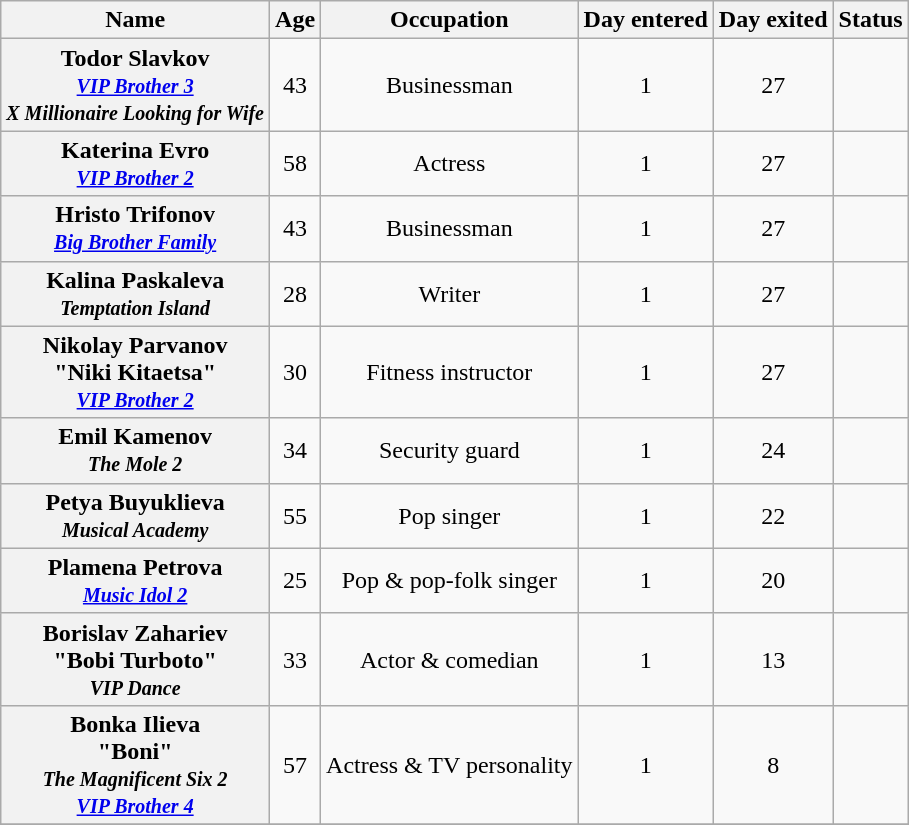<table class="wikitable sortable" style="text-align:center">
<tr>
<th>Name</th>
<th>Age</th>
<th>Occupation</th>
<th>Day entered</th>
<th>Day exited</th>
<th>Status</th>
</tr>
<tr>
<th>Todor Slavkov<br><small><em><a href='#'>VIP Brother 3</a></em><br><em>X Millionaire Looking for Wife</em></small></th>
<td>43</td>
<td>Businessman</td>
<td>1</td>
<td>27</td>
<td></td>
</tr>
<tr>
<th>Katerina Evro<br><small><em><a href='#'>VIP Brother 2</a></em></small></th>
<td>58</td>
<td>Actress</td>
<td>1</td>
<td>27</td>
<td></td>
</tr>
<tr>
<th>Hristo Trifonov<br><small><em><a href='#'>Big Brother Family</a></em></small></th>
<td>43</td>
<td>Businessman</td>
<td>1</td>
<td>27</td>
<td></td>
</tr>
<tr>
<th>Kalina Paskaleva<br><small><em>Temptation Island</em></small></th>
<td>28</td>
<td>Writer</td>
<td>1</td>
<td>27</td>
<td></td>
</tr>
<tr>
<th>Nikolay Parvanov<br>"Niki Kitaetsa"<br><small><em><a href='#'>VIP Brother 2</a></em></small></th>
<td>30</td>
<td>Fitness instructor</td>
<td>1</td>
<td>27</td>
<td></td>
</tr>
<tr>
<th>Emil Kamenov<br><small><em>The Mole 2</em></small></th>
<td>34</td>
<td>Security guard</td>
<td>1</td>
<td>24</td>
<td></td>
</tr>
<tr>
<th>Petya Buyuklieva<br><small><em>Musical Academy</em></small></th>
<td>55</td>
<td>Pop singer</td>
<td>1</td>
<td>22</td>
<td></td>
</tr>
<tr>
<th>Plamena Petrova<br><small><em><a href='#'>Music Idol 2</a></em></small></th>
<td>25</td>
<td>Pop & pop-folk singer</td>
<td>1</td>
<td>20</td>
<td></td>
</tr>
<tr>
<th>Borislav Zahariev<br>"Bobi Turboto"<br><small><em>VIP Dance</em></small></th>
<td>33</td>
<td>Actor & comedian</td>
<td>1</td>
<td>13</td>
<td></td>
</tr>
<tr>
<th>Bonka Ilieva<br>"Boni"<br><small><em>The Magnificent Six 2</em><br><em><a href='#'>VIP Brother 4</a></em></small></th>
<td>57</td>
<td>Actress & TV personality</td>
<td>1</td>
<td>8</td>
<td></td>
</tr>
<tr>
</tr>
</table>
